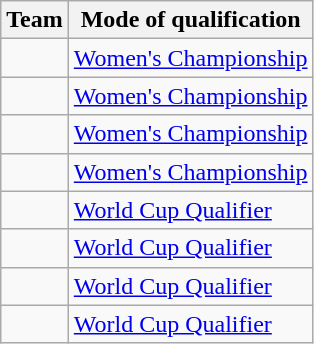<table class="wikitable">
<tr>
<th>Team</th>
<th>Mode of qualification</th>
</tr>
<tr>
<td></td>
<td><a href='#'>Women's Championship</a></td>
</tr>
<tr>
<td></td>
<td><a href='#'>Women's Championship</a></td>
</tr>
<tr>
<td></td>
<td><a href='#'>Women's Championship</a></td>
</tr>
<tr>
<td></td>
<td><a href='#'>Women's Championship</a></td>
</tr>
<tr>
<td></td>
<td><a href='#'>World Cup Qualifier</a></td>
</tr>
<tr>
<td></td>
<td><a href='#'>World Cup Qualifier</a></td>
</tr>
<tr>
<td></td>
<td><a href='#'>World Cup Qualifier</a></td>
</tr>
<tr>
<td></td>
<td><a href='#'>World Cup Qualifier</a></td>
</tr>
</table>
